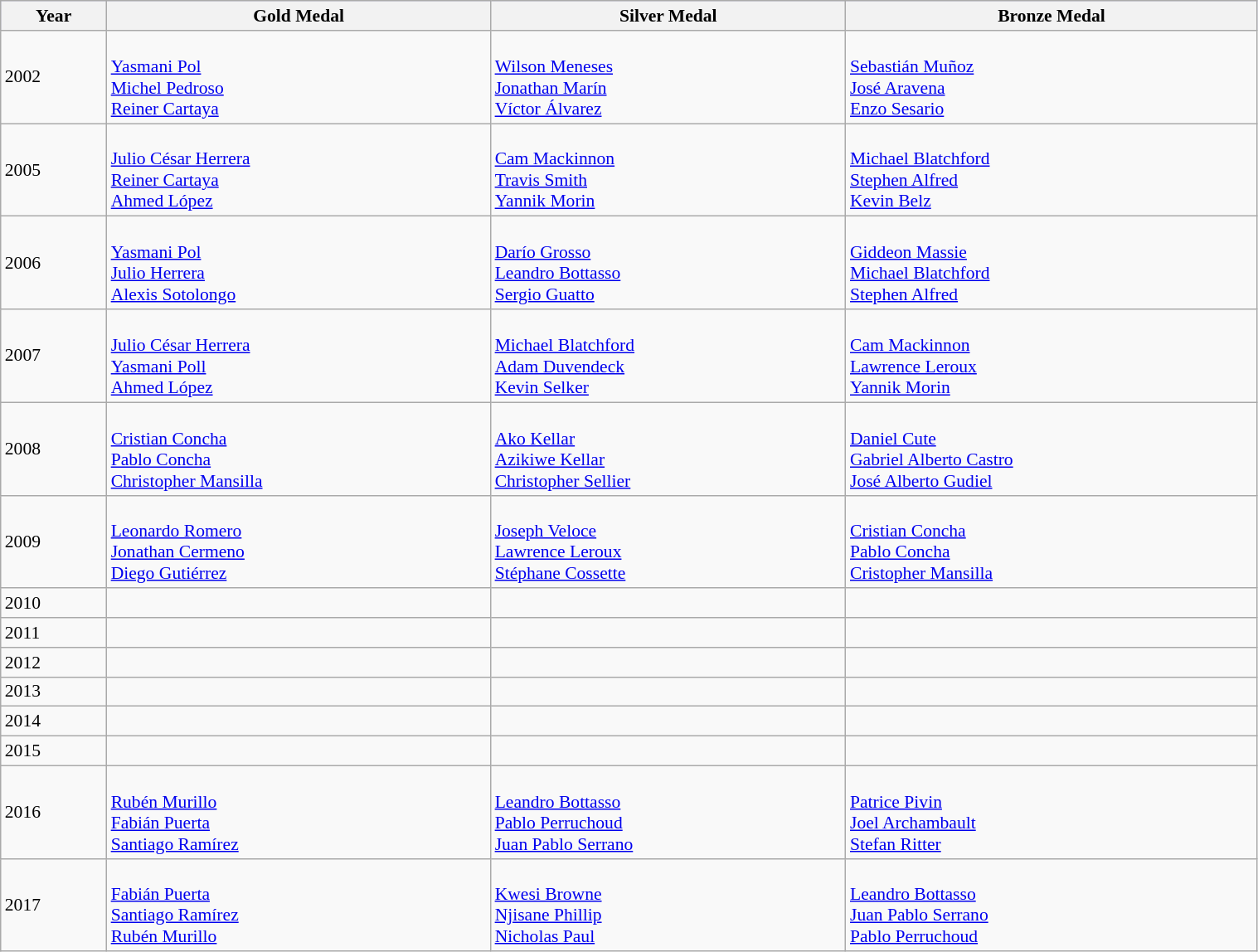<table class="wikitable"  style="font-size:90%; width:80%;">
<tr style="background:#ccf;">
<th>Year</th>
<th> <strong>Gold Medal</strong></th>
<th> <strong>Silver Medal</strong></th>
<th> <strong>Bronze Medal</strong></th>
</tr>
<tr>
<td>2002</td>
<td><br><a href='#'>Yasmani Pol</a><br><a href='#'>Michel Pedroso</a><br><a href='#'>Reiner Cartaya</a></td>
<td><br><a href='#'>Wilson Meneses</a><br><a href='#'>Jonathan Marín</a><br><a href='#'>Víctor Álvarez</a></td>
<td><br><a href='#'>Sebastián Muñoz</a><br><a href='#'>José Aravena</a><br><a href='#'>Enzo Sesario</a></td>
</tr>
<tr>
<td>2005</td>
<td><br><a href='#'>Julio César Herrera</a><br><a href='#'>Reiner Cartaya</a><br><a href='#'>Ahmed López</a></td>
<td><br><a href='#'>Cam Mackinnon</a><br><a href='#'>Travis Smith</a><br><a href='#'>Yannik Morin</a></td>
<td><br><a href='#'>Michael Blatchford</a><br><a href='#'>Stephen Alfred</a><br><a href='#'>Kevin Belz</a></td>
</tr>
<tr>
<td>2006</td>
<td><br><a href='#'>Yasmani Pol</a><br><a href='#'>Julio Herrera</a><br><a href='#'>Alexis Sotolongo</a></td>
<td><br><a href='#'>Darío Grosso</a><br><a href='#'>Leandro Bottasso</a><br><a href='#'>Sergio Guatto</a></td>
<td><br><a href='#'>Giddeon Massie</a><br><a href='#'>Michael Blatchford</a><br><a href='#'>Stephen Alfred</a></td>
</tr>
<tr>
<td>2007</td>
<td><br><a href='#'>Julio César Herrera</a><br><a href='#'>Yasmani Poll</a><br><a href='#'>Ahmed López</a></td>
<td><br><a href='#'>Michael Blatchford</a><br><a href='#'>Adam Duvendeck</a><br><a href='#'>Kevin Selker</a></td>
<td><br><a href='#'>Cam Mackinnon</a><br><a href='#'>Lawrence Leroux</a><br><a href='#'>Yannik Morin</a></td>
</tr>
<tr>
<td>2008</td>
<td><br><a href='#'>Cristian Concha</a><br><a href='#'>Pablo Concha</a><br><a href='#'>Christopher Mansilla</a></td>
<td><br><a href='#'>Ako Kellar</a><br><a href='#'>Azikiwe Kellar</a><br><a href='#'>Christopher Sellier</a></td>
<td><br><a href='#'>Daniel Cute</a><br><a href='#'>Gabriel Alberto Castro</a><br><a href='#'>José Alberto Gudiel</a></td>
</tr>
<tr>
<td>2009</td>
<td><br><a href='#'>Leonardo Romero</a><br><a href='#'>Jonathan Cermeno</a><br><a href='#'>Diego Gutiérrez</a></td>
<td><br><a href='#'>Joseph Veloce</a><br><a href='#'>Lawrence Leroux</a><br><a href='#'>Stéphane Cossette</a></td>
<td><br><a href='#'>Cristian Concha</a><br><a href='#'>Pablo Concha</a><br><a href='#'>Cristopher Mansilla</a></td>
</tr>
<tr>
<td>2010</td>
<td></td>
<td></td>
<td></td>
</tr>
<tr>
<td>2011</td>
<td></td>
<td></td>
<td></td>
</tr>
<tr>
<td>2012</td>
<td></td>
<td></td>
<td></td>
</tr>
<tr>
<td>2013</td>
<td></td>
<td></td>
<td></td>
</tr>
<tr>
<td>2014</td>
<td></td>
<td></td>
<td></td>
</tr>
<tr>
<td>2015</td>
<td></td>
<td></td>
<td></td>
</tr>
<tr>
<td>2016</td>
<td><br><a href='#'>Rubén Murillo</a><br><a href='#'>Fabián Puerta</a><br><a href='#'>Santiago Ramírez</a></td>
<td><br><a href='#'>Leandro Bottasso</a><br><a href='#'>Pablo Perruchoud</a><br><a href='#'>Juan Pablo Serrano</a></td>
<td><br><a href='#'>Patrice Pivin</a><br><a href='#'>Joel Archambault</a><br><a href='#'>Stefan Ritter</a></td>
</tr>
<tr>
<td>2017</td>
<td><br><a href='#'>Fabián Puerta</a><br><a href='#'>Santiago Ramírez</a><br><a href='#'>Rubén Murillo</a></td>
<td><br><a href='#'>Kwesi Browne</a><br><a href='#'>Njisane Phillip</a><br><a href='#'>Nicholas Paul</a></td>
<td><br><a href='#'>Leandro Bottasso</a><br><a href='#'>Juan Pablo Serrano</a><br><a href='#'>Pablo Perruchoud</a></td>
</tr>
</table>
